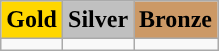<table class="wikitable">
<tr>
<td align=center bgcolor=gold> <strong>Gold</strong></td>
<td align=center bgcolor=silver> <strong>Silver</strong></td>
<td align=center bgcolor=cc9966> <strong>Bronze</strong></td>
</tr>
<tr>
<td></td>
<td></td>
<td></td>
</tr>
</table>
